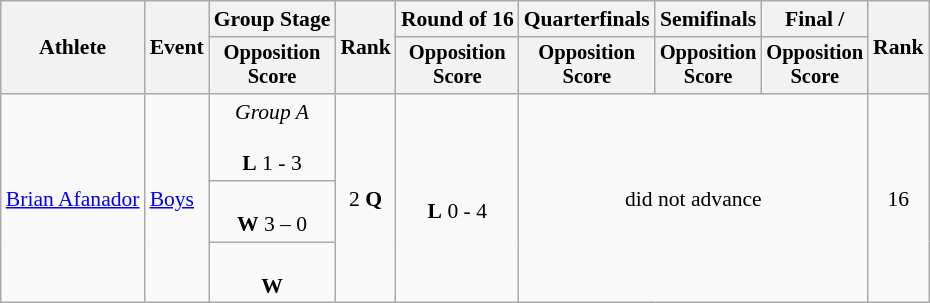<table class=wikitable style="font-size:90%">
<tr>
<th rowspan="2">Athlete</th>
<th rowspan="2">Event</th>
<th>Group Stage</th>
<th rowspan="2">Rank</th>
<th>Round of 16</th>
<th>Quarterfinals</th>
<th>Semifinals</th>
<th>Final / </th>
<th rowspan=2>Rank</th>
</tr>
<tr style="font-size:95%">
<th>Opposition<br>Score</th>
<th>Opposition<br>Score</th>
<th>Opposition<br>Score</th>
<th>Opposition<br>Score</th>
<th>Opposition<br>Score</th>
</tr>
<tr align=center>
<td align=left rowspan=3><a href='#'>Brian Afanador</a></td>
<td align=left rowspan=3><a href='#'>Boys</a></td>
<td><em>Group A</em><br><br><strong>L</strong> 1 - 3</td>
<td rowspan=3>2 <strong>Q</strong></td>
<td rowspan=3><br><strong>L</strong> 0 - 4</td>
<td rowspan=3 colspan=3>did not advance</td>
<td rowspan=3>16</td>
</tr>
<tr align=center>
<td><br><strong>W</strong> 3 – 0</td>
</tr>
<tr align=center>
<td><br><strong>W</strong></td>
</tr>
</table>
